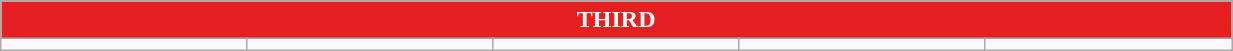<table class="wikitable collapsible collapsed" style="width:65%">
<tr>
<th colspan=6 ! style="color:white; background:#E62020">THIRD</th>
</tr>
<tr>
<td></td>
<td></td>
<td></td>
<td></td>
<td></td>
</tr>
</table>
